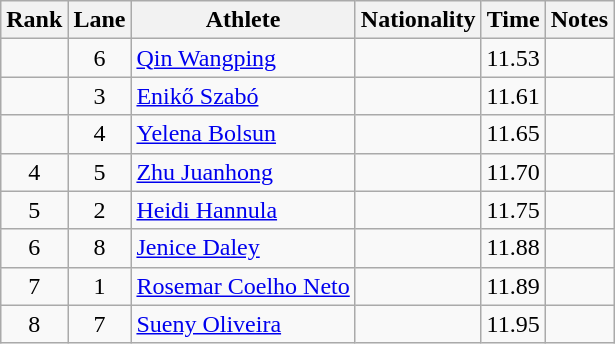<table class="wikitable sortable" style="text-align:center">
<tr>
<th>Rank</th>
<th>Lane</th>
<th>Athlete</th>
<th>Nationality</th>
<th>Time</th>
<th>Notes</th>
</tr>
<tr>
<td></td>
<td>6</td>
<td align=left><a href='#'>Qin Wangping</a></td>
<td align=left></td>
<td>11.53</td>
<td></td>
</tr>
<tr>
<td></td>
<td>3</td>
<td align=left><a href='#'>Enikő Szabó</a></td>
<td align=left></td>
<td>11.61</td>
<td></td>
</tr>
<tr>
<td></td>
<td>4</td>
<td align=left><a href='#'>Yelena Bolsun</a></td>
<td align=left></td>
<td>11.65</td>
<td></td>
</tr>
<tr>
<td>4</td>
<td>5</td>
<td align=left><a href='#'>Zhu Juanhong</a></td>
<td align=left></td>
<td>11.70</td>
<td></td>
</tr>
<tr>
<td>5</td>
<td>2</td>
<td align=left><a href='#'>Heidi Hannula</a></td>
<td align=left></td>
<td>11.75</td>
<td></td>
</tr>
<tr>
<td>6</td>
<td>8</td>
<td align=left><a href='#'>Jenice Daley</a></td>
<td align=left></td>
<td>11.88</td>
<td></td>
</tr>
<tr>
<td>7</td>
<td>1</td>
<td align=left><a href='#'>Rosemar Coelho Neto</a></td>
<td align=left></td>
<td>11.89</td>
<td></td>
</tr>
<tr>
<td>8</td>
<td>7</td>
<td align=left><a href='#'>Sueny Oliveira</a></td>
<td align=left></td>
<td>11.95</td>
<td></td>
</tr>
</table>
